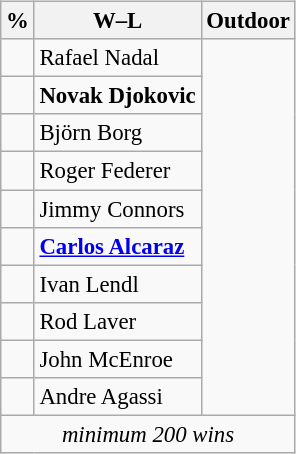<table class="wikitable" style="display:inline-table; font-size: 95%;">
<tr>
<th>%</th>
<th>W–L</th>
<th>Outdoor</th>
</tr>
<tr>
<td></td>
<td> Rafael Nadal</td>
</tr>
<tr>
<td></td>
<td><strong> Novak Djokovic</strong></td>
</tr>
<tr>
<td></td>
<td> Björn Borg</td>
</tr>
<tr>
<td></td>
<td> Roger Federer</td>
</tr>
<tr>
<td></td>
<td> Jimmy Connors</td>
</tr>
<tr>
<td></td>
<td><strong> <a href='#'>Carlos Alcaraz</a></strong></td>
</tr>
<tr>
<td></td>
<td> Ivan Lendl</td>
</tr>
<tr>
<td></td>
<td> Rod Laver</td>
</tr>
<tr>
<td></td>
<td> John McEnroe</td>
</tr>
<tr>
<td></td>
<td> Andre Agassi</td>
</tr>
<tr>
<td colspan="3" style="text-align: center;"><em>minimum 200 wins</em></td>
</tr>
</table>
